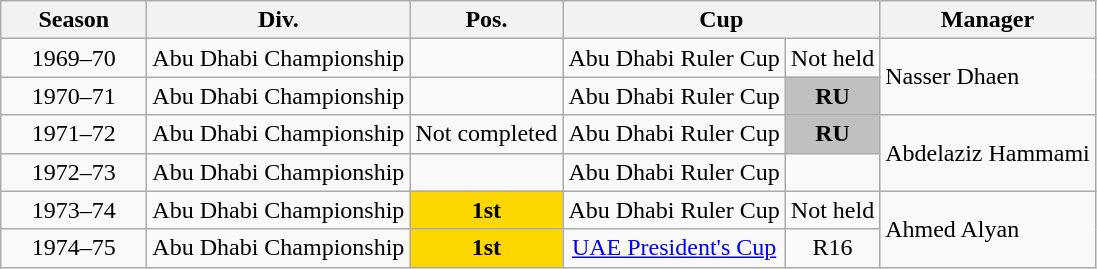<table class="wikitable" style="text-align:center">
<tr>
<th width=90px>Season</th>
<th>Div.</th>
<th>Pos.</th>
<th colspan="2">Cup</th>
<th>Manager</th>
</tr>
<tr>
<td>1969–70</td>
<td>Abu Dhabi Championship</td>
<td></td>
<td>Abu Dhabi Ruler Cup</td>
<td>Not held</td>
<td rowspan="2" style="text-align:left;"> Nasser Dhaen</td>
</tr>
<tr>
<td>1970–71</td>
<td>Abu Dhabi Championship</td>
<td></td>
<td>Abu Dhabi Ruler Cup</td>
<td bgcolor=silver><strong>RU</strong></td>
</tr>
<tr>
<td>1971–72</td>
<td>Abu Dhabi Championship</td>
<td>Not completed</td>
<td>Abu Dhabi Ruler Cup</td>
<td bgcolor=silver><strong>RU</strong></td>
<td rowspan="2" style="text-align:left;"> Abdelaziz Hammami</td>
</tr>
<tr>
<td>1972–73</td>
<td>Abu Dhabi Championship</td>
<td></td>
<td>Abu Dhabi Ruler Cup</td>
<td></td>
</tr>
<tr>
<td>1973–74</td>
<td>Abu Dhabi Championship</td>
<td bgcolor=gold><strong>1st</strong></td>
<td>Abu Dhabi Ruler Cup</td>
<td>Not held</td>
<td rowspan="2" style="text-align:left;"> Ahmed Alyan</td>
</tr>
<tr>
<td>1974–75</td>
<td>Abu Dhabi Championship</td>
<td bgcolor=gold><strong>1st</strong></td>
<td><a href='#'>UAE President's Cup</a></td>
<td>R16</td>
</tr>
</table>
